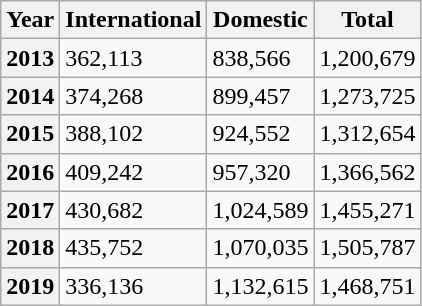<table class="wikitable">
<tr>
<th scope="col">Year</th>
<th scope="col">International</th>
<th scope="col">Domestic</th>
<th scope="col">Total</th>
</tr>
<tr>
<th scope="row">2013</th>
<td>362,113</td>
<td>838,566</td>
<td>1,200,679</td>
</tr>
<tr>
<th scope="row">2014</th>
<td>374,268</td>
<td>899,457</td>
<td>1,273,725</td>
</tr>
<tr>
<th scope="row">2015</th>
<td>388,102</td>
<td>924,552</td>
<td>1,312,654</td>
</tr>
<tr>
<th scope="row">2016</th>
<td>409,242</td>
<td>957,320</td>
<td>1,366,562</td>
</tr>
<tr>
<th scope="row">2017</th>
<td>430,682</td>
<td>1,024,589</td>
<td>1,455,271</td>
</tr>
<tr>
<th scope="row">2018</th>
<td>435,752</td>
<td>1,070,035</td>
<td>1,505,787</td>
</tr>
<tr>
<th scope="row">2019</th>
<td>336,136</td>
<td>1,132,615</td>
<td>1,468,751</td>
</tr>
</table>
